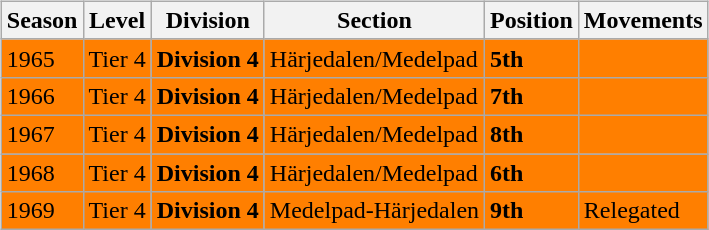<table>
<tr>
<td valign="top" width=0%><br><table class="wikitable">
<tr style="background:#f0f6fa;">
<th><strong>Season</strong></th>
<th><strong>Level</strong></th>
<th><strong>Division</strong></th>
<th><strong>Section</strong></th>
<th><strong>Position</strong></th>
<th><strong>Movements</strong></th>
</tr>
<tr>
<td style="background:#FF7F00;">1965</td>
<td style="background:#FF7F00;">Tier 4</td>
<td style="background:#FF7F00;"><strong>Division 4</strong></td>
<td style="background:#FF7F00;">Härjedalen/Medelpad</td>
<td style="background:#FF7F00;"><strong>5th</strong></td>
<td style="background:#FF7F00;"></td>
</tr>
<tr>
<td style="background:#FF7F00;">1966</td>
<td style="background:#FF7F00;">Tier 4</td>
<td style="background:#FF7F00;"><strong>Division 4</strong></td>
<td style="background:#FF7F00;">Härjedalen/Medelpad</td>
<td style="background:#FF7F00;"><strong>7th</strong></td>
<td style="background:#FF7F00;"></td>
</tr>
<tr>
<td style="background:#FF7F00;">1967</td>
<td style="background:#FF7F00;">Tier 4</td>
<td style="background:#FF7F00;"><strong>Division 4</strong></td>
<td style="background:#FF7F00;">Härjedalen/Medelpad</td>
<td style="background:#FF7F00;"><strong>8th</strong></td>
<td style="background:#FF7F00;"></td>
</tr>
<tr>
<td style="background:#FF7F00;">1968</td>
<td style="background:#FF7F00;">Tier 4</td>
<td style="background:#FF7F00;"><strong>Division 4</strong></td>
<td style="background:#FF7F00;">Härjedalen/Medelpad</td>
<td style="background:#FF7F00;"><strong>6th</strong></td>
<td style="background:#FF7F00;"></td>
</tr>
<tr>
<td style="background:#FF7F00;">1969</td>
<td style="background:#FF7F00;">Tier 4</td>
<td style="background:#FF7F00;"><strong>Division 4</strong></td>
<td style="background:#FF7F00;">Medelpad-Härjedalen</td>
<td style="background:#FF7F00;"><strong>9th</strong></td>
<td style="background:#FF7F00;">Relegated</td>
</tr>
</table>

</td>
</tr>
</table>
